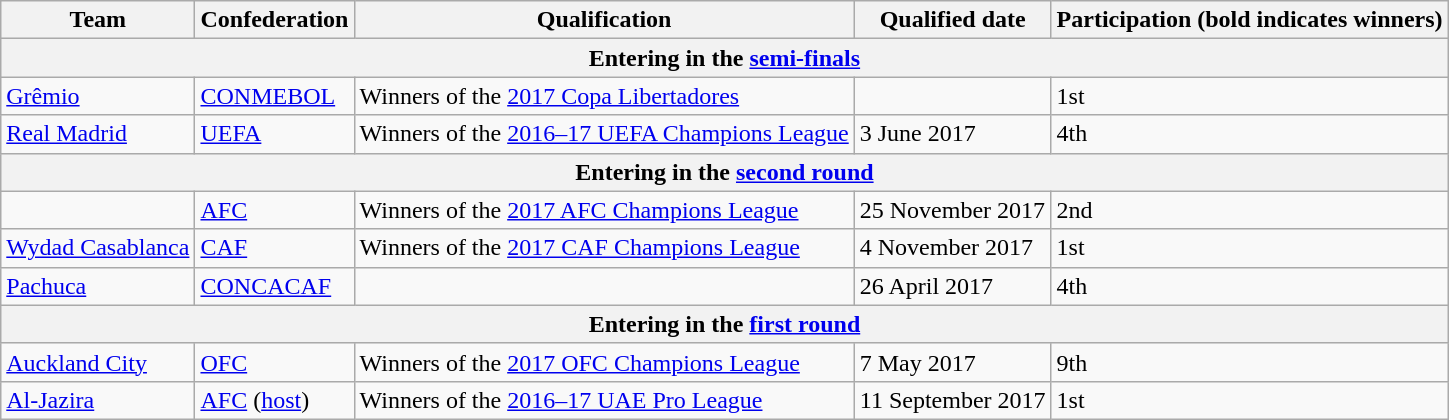<table class="wikitable">
<tr>
<th>Team</th>
<th>Confederation</th>
<th>Qualification</th>
<th>Qualified date</th>
<th>Participation (bold indicates winners)</th>
</tr>
<tr>
<th colspan=5>Entering in the <a href='#'>semi-finals</a></th>
</tr>
<tr>
<td> <a href='#'>Grêmio</a></td>
<td><a href='#'>CONMEBOL</a></td>
<td>Winners of the <a href='#'>2017 Copa Libertadores</a></td>
<td></td>
<td>1st</td>
</tr>
<tr>
<td> <a href='#'>Real Madrid</a></td>
<td><a href='#'>UEFA</a></td>
<td>Winners of the <a href='#'>2016–17 UEFA Champions League</a></td>
<td>3 June 2017</td>
<td>4th </td>
</tr>
<tr>
<th colspan=5>Entering in the <a href='#'>second round</a></th>
</tr>
<tr>
<td></td>
<td><a href='#'>AFC</a></td>
<td>Winners of the <a href='#'>2017 AFC Champions League</a></td>
<td>25 November 2017</td>
<td>2nd </td>
</tr>
<tr>
<td> <a href='#'>Wydad Casablanca</a></td>
<td><a href='#'>CAF</a></td>
<td>Winners of the <a href='#'>2017 CAF Champions League</a></td>
<td>4 November 2017</td>
<td>1st</td>
</tr>
<tr>
<td> <a href='#'>Pachuca</a></td>
<td><a href='#'>CONCACAF</a></td>
<td></td>
<td>26 April 2017</td>
<td>4th </td>
</tr>
<tr>
<th colspan=5>Entering in the <a href='#'>first round</a></th>
</tr>
<tr>
<td> <a href='#'>Auckland City</a></td>
<td><a href='#'>OFC</a></td>
<td>Winners of the <a href='#'>2017 OFC Champions League</a></td>
<td>7 May 2017</td>
<td>9th </td>
</tr>
<tr>
<td> <a href='#'>Al-Jazira</a></td>
<td><a href='#'>AFC</a> (<a href='#'>host</a>)</td>
<td>Winners of the <a href='#'>2016–17 UAE Pro League</a></td>
<td>11 September 2017</td>
<td>1st</td>
</tr>
</table>
